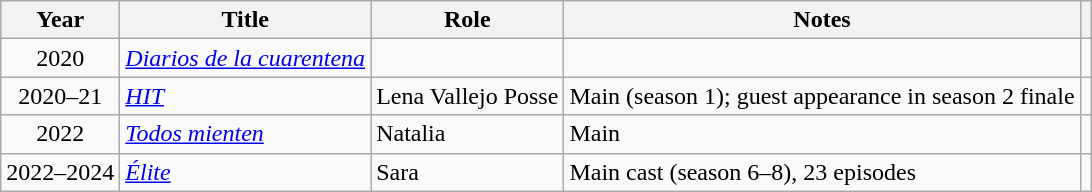<table class="wikitable sortable">
<tr>
<th>Year</th>
<th>Title</th>
<th>Role</th>
<th class="unsortable">Notes</th>
<th></th>
</tr>
<tr>
<td align = "center">2020</td>
<td><em><a href='#'>Diarios de la cuarentena</a></em></td>
<td></td>
<td></td>
<td align = "center"></td>
</tr>
<tr>
<td align = "center">2020–21</td>
<td><a href='#'><em>HIT</em></a></td>
<td>Lena Vallejo Posse</td>
<td>Main (season 1); guest appearance in season 2 finale</td>
<td align = "center"></td>
</tr>
<tr>
<td align = "center">2022</td>
<td><em><a href='#'>Todos mienten</a></em></td>
<td>Natalia</td>
<td>Main</td>
<td align = "center"></td>
</tr>
<tr>
<td align = "center">2022–2024</td>
<td><em><a href='#'>Élite</a></em></td>
<td>Sara</td>
<td>Main cast (season 6–8), 23 episodes</td>
<td align = "center"></td>
</tr>
</table>
